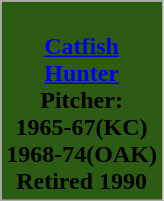<table class="wikitable" style="font-style:bold; font-size:100%; border:3px" cellpadding="2">
<tr align="center" bgcolor="#2c5b14">
<td><br><strong><a href='#'>Catfish<br>Hunter</a><br>Pitcher:<br>1965-67(KC)<br>1968-74(OAK)<br><span>Retired 1990</span></strong></td>
</tr>
<tr>
</tr>
</table>
